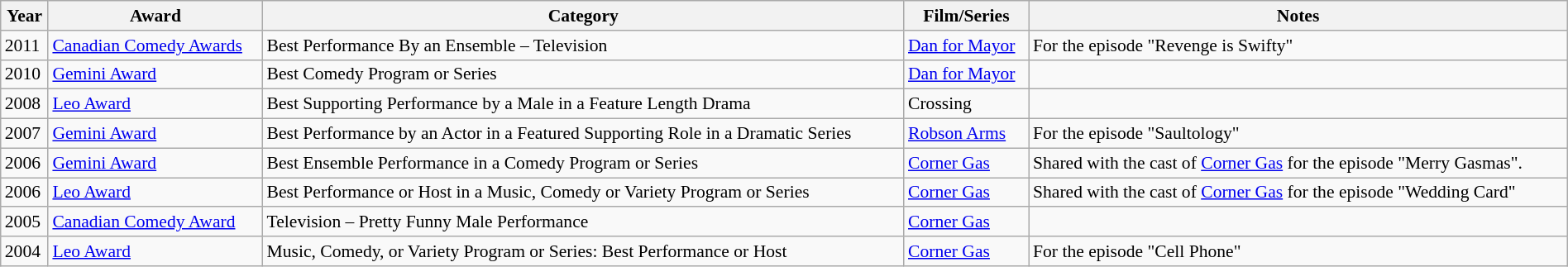<table class="wikitable" style="font-size: 90%; width:100%">
<tr>
<th>Year</th>
<th>Award</th>
<th>Category</th>
<th>Film/Series</th>
<th>Notes</th>
</tr>
<tr>
<td>2011</td>
<td><a href='#'>Canadian Comedy Awards</a></td>
<td>Best Performance By an Ensemble – Television</td>
<td><a href='#'>Dan for Mayor</a></td>
<td>For the episode "Revenge is Swifty"</td>
</tr>
<tr>
<td>2010</td>
<td><a href='#'>Gemini Award</a></td>
<td>Best Comedy Program or Series</td>
<td><a href='#'>Dan for Mayor</a></td>
<td></td>
</tr>
<tr>
<td>2008</td>
<td><a href='#'>Leo Award</a></td>
<td>Best Supporting Performance by a Male in a Feature Length Drama</td>
<td>Crossing</td>
<td></td>
</tr>
<tr>
<td>2007</td>
<td><a href='#'>Gemini Award</a></td>
<td>Best Performance by an Actor in a Featured Supporting Role in a Dramatic Series</td>
<td><a href='#'>Robson Arms</a></td>
<td>For the episode "Saultology"</td>
</tr>
<tr>
<td>2006</td>
<td><a href='#'>Gemini Award</a></td>
<td>Best Ensemble Performance in a Comedy Program or Series</td>
<td><a href='#'>Corner Gas</a></td>
<td>Shared with the cast of <a href='#'>Corner Gas</a> for the episode "Merry Gasmas".</td>
</tr>
<tr>
<td>2006</td>
<td><a href='#'>Leo Award</a></td>
<td>Best Performance or Host in a Music, Comedy or Variety Program or Series</td>
<td><a href='#'>Corner Gas</a></td>
<td>Shared with the cast of <a href='#'>Corner Gas</a> for the episode "Wedding Card"</td>
</tr>
<tr>
<td>2005</td>
<td><a href='#'>Canadian Comedy Award</a></td>
<td>Television – Pretty Funny Male Performance</td>
<td><a href='#'>Corner Gas</a></td>
<td></td>
</tr>
<tr>
<td>2004</td>
<td><a href='#'>Leo Award</a></td>
<td>Music, Comedy, or Variety Program or Series: Best Performance or Host</td>
<td><a href='#'>Corner Gas</a></td>
<td>For the episode "Cell Phone"</td>
</tr>
</table>
